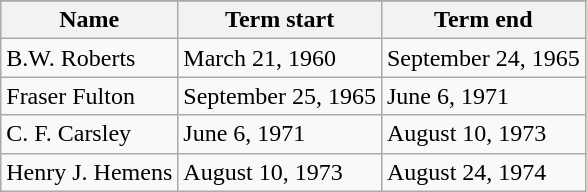<table class="wikitable">
<tr>
</tr>
<tr>
<th>Name</th>
<th>Term start</th>
<th>Term end</th>
</tr>
<tr>
<td>B.W. Roberts</td>
<td>March 21, 1960</td>
<td>September 24, 1965</td>
</tr>
<tr>
<td>Fraser Fulton</td>
<td>September 25, 1965</td>
<td>June 6, 1971</td>
</tr>
<tr>
<td>C. F. Carsley</td>
<td>June 6, 1971</td>
<td>August 10, 1973</td>
</tr>
<tr>
<td>Henry J. Hemens</td>
<td>August 10, 1973</td>
<td>August 24, 1974</td>
</tr>
</table>
